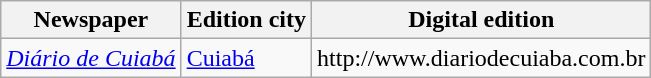<table class="wikitable sortable">
<tr style="text-align:center">
<th>Newspaper</th>
<th>Edition city</th>
<th>Digital edition</th>
</tr>
<tr>
<td><em><a href='#'>Diário de Cuiabá</a></em></td>
<td><a href='#'>Cuiabá</a></td>
<td>http://www.diariodecuiaba.com.br</td>
</tr>
</table>
